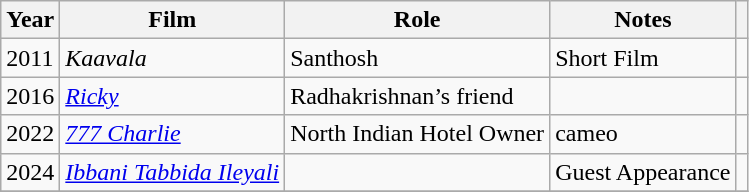<table class="wikitable sortable">
<tr>
<th>Year</th>
<th>Film</th>
<th>Role</th>
<th>Notes</th>
<th></th>
</tr>
<tr>
<td>2011</td>
<td><em>Kaavala</em></td>
<td>Santhosh</td>
<td>Short Film</td>
<td></td>
</tr>
<tr>
<td>2016</td>
<td><em><a href='#'>Ricky</a></em></td>
<td>Radhakrishnan’s friend</td>
<td></td>
<td></td>
</tr>
<tr>
<td>2022</td>
<td><em><a href='#'>777 Charlie</a></em></td>
<td>North Indian Hotel Owner</td>
<td>cameo</td>
<td></td>
</tr>
<tr>
<td>2024</td>
<td><em><a href='#'>Ibbani Tabbida Ileyali</a></em></td>
<td></td>
<td>Guest Appearance</td>
<td></td>
</tr>
<tr>
</tr>
</table>
